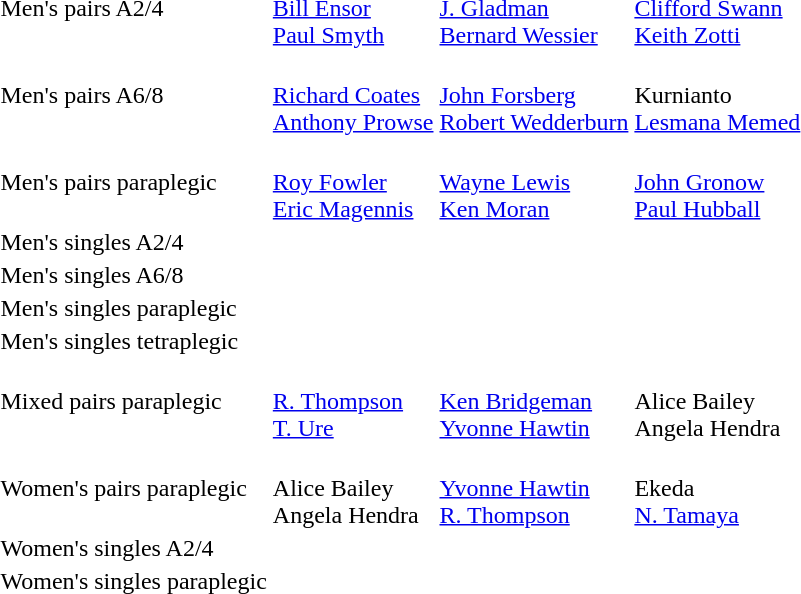<table>
<tr>
<td>Men's pairs A2/4<br></td>
<td valign=top> <br> <a href='#'>Bill Ensor</a> <br> <a href='#'>Paul Smyth</a></td>
<td valign=top> <br> <a href='#'>J. Gladman</a> <br> <a href='#'>Bernard Wessier</a></td>
<td valign=top> <br> <a href='#'>Clifford Swann</a> <br> <a href='#'>Keith Zotti</a></td>
</tr>
<tr>
<td>Men's pairs A6/8<br></td>
<td valign=top> <br> <a href='#'>Richard Coates</a> <br> <a href='#'>Anthony Prowse</a></td>
<td valign=top> <br> <a href='#'>John Forsberg</a> <br> <a href='#'>Robert Wedderburn</a></td>
<td valign=top> <br> Kurnianto <br> <a href='#'>Lesmana Memed</a></td>
</tr>
<tr>
<td>Men's pairs paraplegic<br></td>
<td valign=top> <br> <a href='#'>Roy Fowler</a> <br> <a href='#'>Eric Magennis</a></td>
<td valign=top> <br> <a href='#'>Wayne Lewis</a> <br> <a href='#'>Ken Moran</a></td>
<td valign=top> <br> <a href='#'>John Gronow</a> <br> <a href='#'>Paul Hubball</a></td>
</tr>
<tr>
<td>Men's singles A2/4<br></td>
<td></td>
<td></td>
<td></td>
</tr>
<tr>
<td>Men's singles A6/8<br></td>
<td></td>
<td></td>
<td></td>
</tr>
<tr>
<td>Men's singles paraplegic<br></td>
<td></td>
<td></td>
<td></td>
</tr>
<tr>
<td>Men's singles tetraplegic<br></td>
<td></td>
<td></td>
<td></td>
</tr>
<tr>
<td>Mixed pairs paraplegic<br></td>
<td valign=top> <br> <a href='#'>R. Thompson</a> <br> <a href='#'>T. Ure</a></td>
<td valign=top> <br> <a href='#'>Ken Bridgeman</a> <br> <a href='#'>Yvonne Hawtin</a></td>
<td valign=top> <br> Alice Bailey <br> Angela Hendra</td>
</tr>
<tr>
<td>Women's pairs paraplegic<br></td>
<td valign=top> <br> Alice Bailey <br> Angela Hendra</td>
<td valign=top> <br> <a href='#'>Yvonne Hawtin</a> <br> <a href='#'>R. Thompson</a></td>
<td valign=top> <br> Ekeda <br> <a href='#'>N. Tamaya</a></td>
</tr>
<tr>
<td>Women's singles A2/4<br></td>
<td></td>
<td></td>
<td></td>
</tr>
<tr>
<td>Women's singles paraplegic<br></td>
<td></td>
<td></td>
<td></td>
</tr>
</table>
